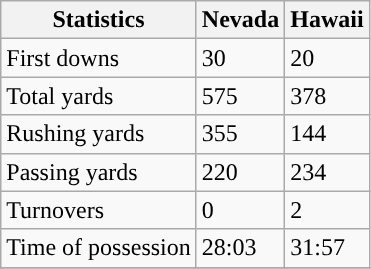<table class="wikitable">
<tr>
<th>Statistics</th>
<th>Nevada</th>
<th>Hawaii</th>
</tr>
<tr>
<td>First downs</td>
<td>30</td>
<td>20</td>
</tr>
<tr>
<td>Total yards</td>
<td>575</td>
<td>378</td>
</tr>
<tr>
<td>Rushing yards</td>
<td>355</td>
<td>144</td>
</tr>
<tr>
<td>Passing yards</td>
<td>220</td>
<td>234</td>
</tr>
<tr>
<td>Turnovers</td>
<td>0</td>
<td>2</td>
</tr>
<tr>
<td>Time of possession</td>
<td>28:03</td>
<td>31:57</td>
</tr>
<tr>
</tr>
</table>
